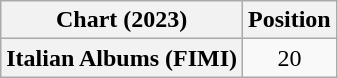<table class="wikitable plainrowheaders" style="text-align:center">
<tr>
<th scope="col">Chart (2023)</th>
<th scope="col">Position</th>
</tr>
<tr>
<th scope="row">Italian Albums (FIMI)</th>
<td>20</td>
</tr>
</table>
